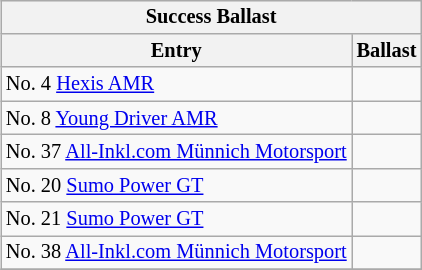<table class="wikitable" style="font-size: 85%; float:right; margin-left:1em; margin-right:0">
<tr>
<th colspan=2>Success Ballast</th>
</tr>
<tr>
<th>Entry</th>
<th>Ballast</th>
</tr>
<tr>
<td>No. 4 <a href='#'>Hexis AMR</a></td>
<td></td>
</tr>
<tr>
<td>No. 8 <a href='#'>Young Driver AMR</a></td>
<td></td>
</tr>
<tr>
<td>No. 37 <a href='#'>All-Inkl.com Münnich Motorsport</a></td>
<td></td>
</tr>
<tr>
<td>No. 20 <a href='#'>Sumo Power GT</a></td>
<td></td>
</tr>
<tr>
<td>No. 21 <a href='#'>Sumo Power GT</a></td>
<td></td>
</tr>
<tr>
<td>No. 38 <a href='#'>All-Inkl.com Münnich Motorsport</a></td>
<td></td>
</tr>
<tr>
</tr>
</table>
